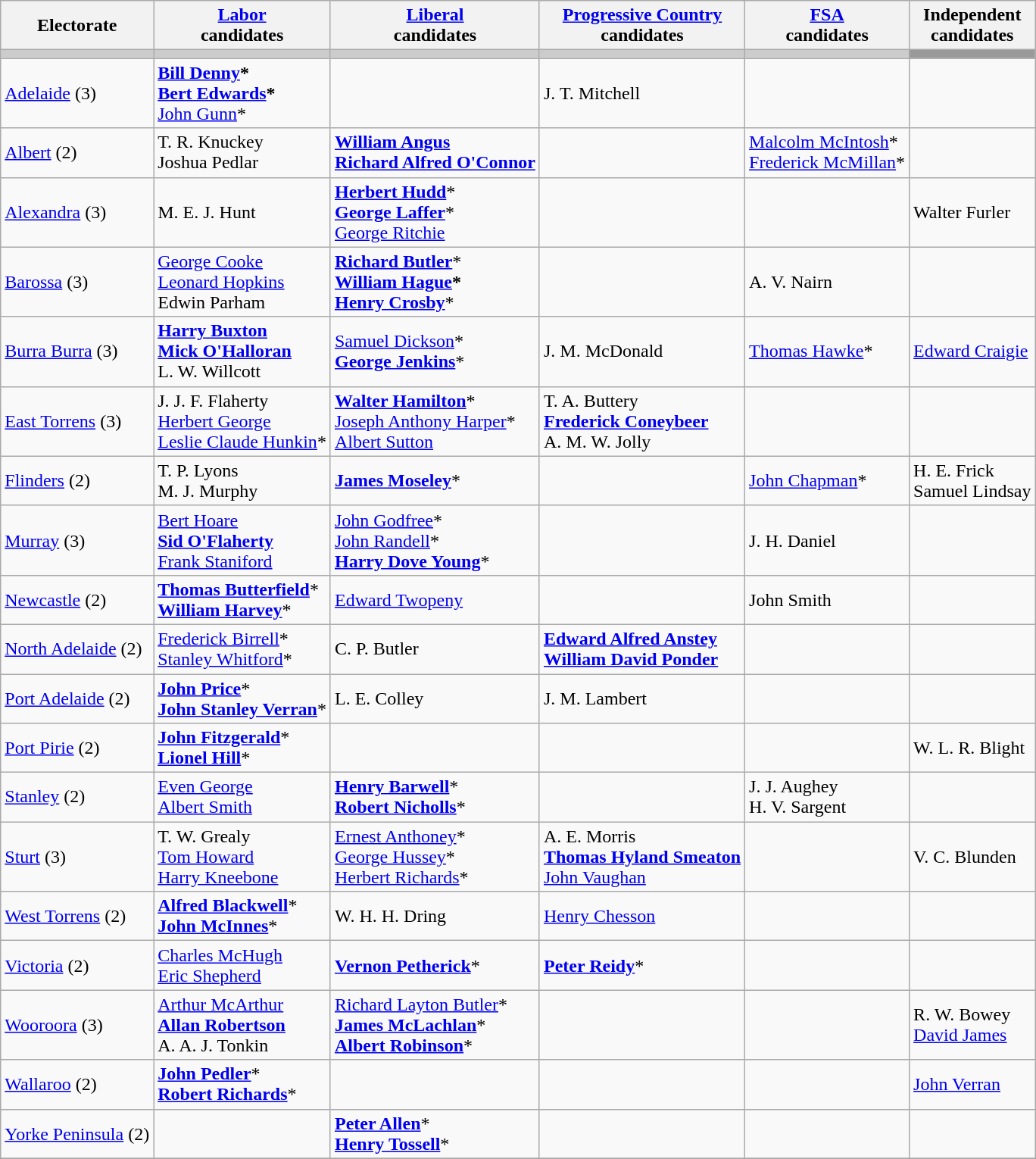<table class="wikitable">
<tr>
<th>Electorate</th>
<th><a href='#'>Labor</a><br> candidates</th>
<th><a href='#'>Liberal</a><br> candidates</th>
<th><a href='#'>Progressive Country</a><br> candidates</th>
<th><a href='#'>FSA</a><br> candidates</th>
<th>Independent <br>candidates</th>
</tr>
<tr bgcolor="#cccccc">
<td></td>
<td></td>
<td></td>
<td></td>
<td></td>
<td bgcolor="#999999"></td>
</tr>
<tr>
<td><a href='#'>Adelaide</a> (3)</td>
<td><strong><a href='#'>Bill Denny</a>*</strong><br><strong><a href='#'>Bert Edwards</a>*</strong><br><a href='#'>John Gunn</a>*</td>
<td></td>
<td>J. T. Mitchell</td>
<td></td>
<td></td>
</tr>
<tr>
<td><a href='#'>Albert</a> (2)</td>
<td>T. R. Knuckey<br>Joshua Pedlar</td>
<td><strong><a href='#'>William Angus</a></strong><br><strong><a href='#'>Richard Alfred O'Connor</a></strong></td>
<td></td>
<td><a href='#'>Malcolm McIntosh</a>*<br><a href='#'>Frederick McMillan</a>*</td>
<td></td>
</tr>
<tr>
<td><a href='#'>Alexandra</a> (3)</td>
<td>M. E. J. Hunt</td>
<td><strong><a href='#'>Herbert Hudd</a></strong>*<br><strong><a href='#'>George Laffer</a></strong>*<br><a href='#'>George Ritchie</a></td>
<td></td>
<td></td>
<td>Walter Furler</td>
</tr>
<tr>
<td><a href='#'>Barossa</a> (3)</td>
<td><a href='#'>George Cooke</a><br><a href='#'>Leonard Hopkins</a><br>Edwin Parham</td>
<td><strong><a href='#'>Richard Butler</a></strong>*<br><strong><a href='#'>William Hague</a>*</strong><br><strong><a href='#'>Henry Crosby</a></strong>*</td>
<td></td>
<td>A. V. Nairn</td>
<td></td>
</tr>
<tr>
<td><a href='#'>Burra Burra</a> (3)</td>
<td><strong><a href='#'>Harry Buxton</a></strong><br><strong><a href='#'>Mick O'Halloran</a></strong><br>L. W. Willcott</td>
<td><a href='#'>Samuel Dickson</a>*<br><strong><a href='#'>George Jenkins</a></strong>*</td>
<td>J. M. McDonald</td>
<td><a href='#'>Thomas Hawke</a>*</td>
<td><a href='#'>Edward Craigie</a></td>
</tr>
<tr>
<td><a href='#'>East Torrens</a> (3)</td>
<td>J. J. F. Flaherty<br><a href='#'>Herbert George</a><br><a href='#'>Leslie Claude Hunkin</a>*</td>
<td><strong><a href='#'>Walter Hamilton</a></strong>*<br><a href='#'>Joseph Anthony Harper</a>*<br><a href='#'>Albert Sutton</a></td>
<td>T. A. Buttery<br><strong><a href='#'>Frederick Coneybeer</a></strong><br>A. M. W. Jolly</td>
<td></td>
<td></td>
</tr>
<tr>
<td><a href='#'>Flinders</a> (2)</td>
<td>T. P. Lyons<br>M. J. Murphy</td>
<td><strong><a href='#'>James Moseley</a></strong>*</td>
<td></td>
<td><a href='#'>John Chapman</a>*</td>
<td>H. E. Frick<br>Samuel Lindsay</td>
</tr>
<tr>
<td><a href='#'>Murray</a> (3)</td>
<td><a href='#'>Bert Hoare</a><br><strong><a href='#'>Sid O'Flaherty</a></strong><br><a href='#'>Frank Staniford</a></td>
<td><a href='#'>John Godfree</a>*<br><a href='#'>John Randell</a>*<br><strong><a href='#'>Harry Dove Young</a></strong>*</td>
<td></td>
<td>J. H. Daniel</td>
<td></td>
</tr>
<tr>
<td><a href='#'>Newcastle</a> (2)</td>
<td><strong><a href='#'>Thomas Butterfield</a></strong>*<br><strong><a href='#'>William Harvey</a></strong>*</td>
<td><a href='#'>Edward Twopeny</a></td>
<td></td>
<td>John Smith</td>
<td></td>
</tr>
<tr>
<td><a href='#'>North Adelaide</a> (2)</td>
<td><a href='#'>Frederick Birrell</a>*<br><a href='#'>Stanley Whitford</a>*</td>
<td>C. P. Butler</td>
<td><strong><a href='#'>Edward Alfred Anstey</a></strong><br><strong><a href='#'>William David Ponder</a></strong></td>
<td></td>
<td></td>
</tr>
<tr>
<td><a href='#'>Port Adelaide</a> (2)</td>
<td><strong><a href='#'>John Price</a></strong>*<br><strong><a href='#'>John Stanley Verran</a></strong>*</td>
<td>L. E. Colley</td>
<td>J. M. Lambert</td>
<td></td>
<td></td>
</tr>
<tr>
<td><a href='#'>Port Pirie</a> (2)</td>
<td><strong><a href='#'>John Fitzgerald</a></strong>*<br><strong><a href='#'>Lionel Hill</a></strong>*</td>
<td></td>
<td></td>
<td></td>
<td>W. L. R. Blight</td>
</tr>
<tr>
<td><a href='#'>Stanley</a> (2)</td>
<td><a href='#'>Even George</a><br><a href='#'>Albert Smith</a></td>
<td><strong><a href='#'>Henry Barwell</a></strong>*<br><strong><a href='#'>Robert Nicholls</a></strong>*</td>
<td></td>
<td>J. J. Aughey<br>H. V. Sargent</td>
<td></td>
</tr>
<tr>
<td><a href='#'>Sturt</a> (3)</td>
<td>T. W. Grealy<br><a href='#'>Tom Howard</a><br><a href='#'>Harry Kneebone</a></td>
<td><a href='#'>Ernest Anthoney</a>*<br><a href='#'>George Hussey</a>*<br><a href='#'>Herbert Richards</a>*</td>
<td>A. E. Morris<br><strong><a href='#'>Thomas Hyland Smeaton</a></strong><br><a href='#'>John Vaughan</a></td>
<td></td>
<td>V. C. Blunden</td>
</tr>
<tr>
<td><a href='#'>West Torrens</a> (2)</td>
<td><strong><a href='#'>Alfred Blackwell</a></strong>*<br><strong><a href='#'>John McInnes</a></strong>*</td>
<td>W. H. H. Dring</td>
<td><a href='#'>Henry Chesson</a></td>
<td></td>
<td></td>
</tr>
<tr>
<td><a href='#'>Victoria</a> (2)</td>
<td><a href='#'>Charles McHugh</a><br><a href='#'>Eric Shepherd</a></td>
<td><strong><a href='#'>Vernon Petherick</a></strong>*</td>
<td><strong><a href='#'>Peter Reidy</a></strong>*</td>
<td></td>
<td></td>
</tr>
<tr>
<td><a href='#'>Wooroora</a> (3)</td>
<td><a href='#'>Arthur McArthur</a><br><strong><a href='#'>Allan Robertson</a></strong><br>A. A. J. Tonkin</td>
<td><a href='#'>Richard Layton Butler</a>*<br><strong><a href='#'>James McLachlan</a></strong>*<br><strong><a href='#'>Albert Robinson</a></strong>*</td>
<td></td>
<td></td>
<td>R. W. Bowey<br><a href='#'>David James</a></td>
</tr>
<tr>
<td><a href='#'>Wallaroo</a> (2)</td>
<td><strong><a href='#'>John Pedler</a></strong>*<br><strong><a href='#'>Robert Richards</a></strong>*</td>
<td></td>
<td></td>
<td></td>
<td><a href='#'>John Verran</a></td>
</tr>
<tr>
<td><a href='#'>Yorke Peninsula</a> (2)</td>
<td></td>
<td><strong><a href='#'>Peter Allen</a></strong>*<br><strong><a href='#'>Henry Tossell</a></strong>*</td>
<td></td>
<td></td>
<td></td>
</tr>
<tr>
</tr>
</table>
